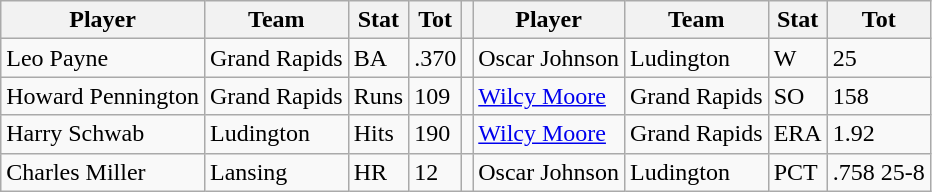<table class="wikitable">
<tr>
<th>Player</th>
<th>Team</th>
<th>Stat</th>
<th>Tot</th>
<th></th>
<th>Player</th>
<th>Team</th>
<th>Stat</th>
<th>Tot</th>
</tr>
<tr>
<td>Leo Payne</td>
<td>Grand Rapids</td>
<td>BA</td>
<td>.370</td>
<td></td>
<td>Oscar Johnson</td>
<td>Ludington</td>
<td>W</td>
<td>25</td>
</tr>
<tr>
<td>Howard Pennington</td>
<td>Grand Rapids</td>
<td>Runs</td>
<td>109</td>
<td></td>
<td><a href='#'>Wilcy Moore</a></td>
<td>Grand Rapids</td>
<td>SO</td>
<td>158</td>
</tr>
<tr>
<td>Harry Schwab</td>
<td>Ludington</td>
<td>Hits</td>
<td>190</td>
<td></td>
<td><a href='#'>Wilcy Moore</a></td>
<td>Grand Rapids</td>
<td>ERA</td>
<td>1.92</td>
</tr>
<tr>
<td>Charles Miller</td>
<td>Lansing</td>
<td>HR</td>
<td>12</td>
<td></td>
<td>Oscar Johnson</td>
<td>Ludington</td>
<td>PCT</td>
<td>.758 25-8</td>
</tr>
</table>
